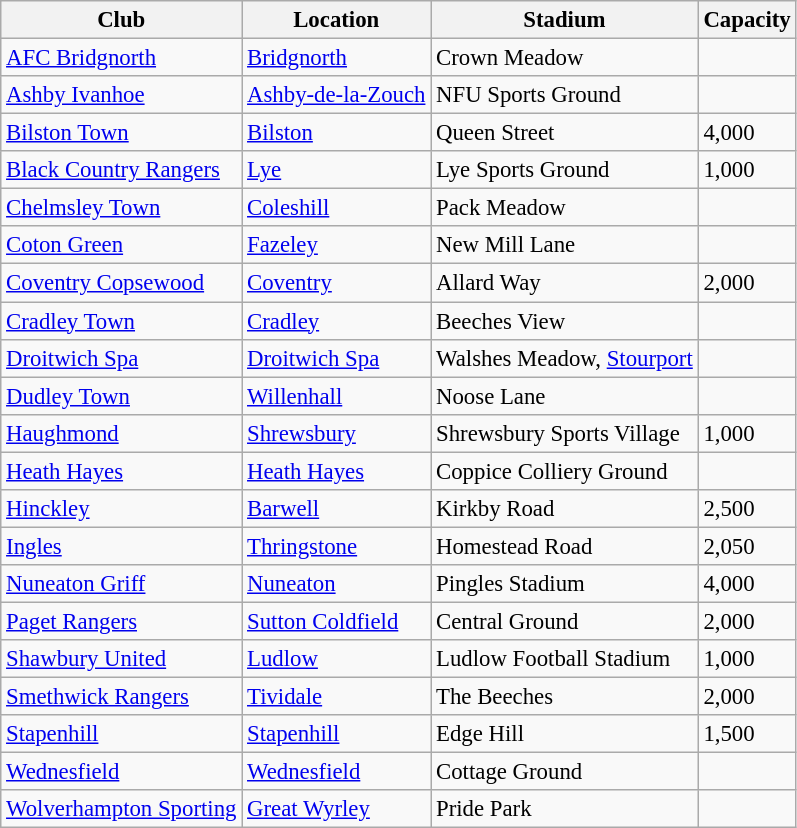<table class="wikitable sortable" style="font-size:95%">
<tr>
<th>Club</th>
<th>Location</th>
<th>Stadium</th>
<th>Capacity</th>
</tr>
<tr>
<td><a href='#'>AFC Bridgnorth</a></td>
<td><a href='#'>Bridgnorth</a></td>
<td>Crown Meadow</td>
<td></td>
</tr>
<tr>
<td><a href='#'>Ashby Ivanhoe</a></td>
<td><a href='#'>Ashby-de-la-Zouch</a></td>
<td>NFU Sports Ground</td>
<td></td>
</tr>
<tr>
<td><a href='#'>Bilston Town</a></td>
<td><a href='#'>Bilston</a></td>
<td>Queen Street</td>
<td>4,000</td>
</tr>
<tr>
<td><a href='#'>Black Country Rangers</a></td>
<td><a href='#'>Lye</a></td>
<td>Lye Sports Ground</td>
<td>1,000</td>
</tr>
<tr>
<td><a href='#'>Chelmsley Town</a></td>
<td><a href='#'>Coleshill</a></td>
<td>Pack Meadow</td>
<td></td>
</tr>
<tr>
<td><a href='#'>Coton Green</a></td>
<td><a href='#'>Fazeley</a></td>
<td>New Mill Lane</td>
<td></td>
</tr>
<tr>
<td><a href='#'>Coventry Copsewood</a></td>
<td><a href='#'>Coventry</a></td>
<td>Allard Way</td>
<td>2,000</td>
</tr>
<tr>
<td><a href='#'>Cradley Town</a></td>
<td><a href='#'>Cradley</a></td>
<td>Beeches View</td>
<td></td>
</tr>
<tr>
<td><a href='#'>Droitwich Spa</a></td>
<td><a href='#'>Droitwich Spa</a></td>
<td>Walshes Meadow, <a href='#'>Stourport</a> </td>
<td></td>
</tr>
<tr>
<td><a href='#'>Dudley Town</a></td>
<td><a href='#'>Willenhall</a></td>
<td>Noose Lane</td>
<td></td>
</tr>
<tr>
<td><a href='#'>Haughmond</a></td>
<td><a href='#'>Shrewsbury</a></td>
<td>Shrewsbury Sports Village</td>
<td>1,000</td>
</tr>
<tr>
<td><a href='#'>Heath Hayes</a></td>
<td><a href='#'>Heath Hayes</a></td>
<td>Coppice Colliery Ground</td>
<td></td>
</tr>
<tr>
<td><a href='#'>Hinckley</a></td>
<td><a href='#'>Barwell</a></td>
<td>Kirkby Road</td>
<td>2,500</td>
</tr>
<tr>
<td><a href='#'>Ingles</a></td>
<td><a href='#'>Thringstone</a></td>
<td>Homestead Road</td>
<td>2,050</td>
</tr>
<tr>
<td><a href='#'>Nuneaton Griff</a></td>
<td><a href='#'>Nuneaton</a></td>
<td>Pingles Stadium</td>
<td>4,000</td>
</tr>
<tr>
<td><a href='#'>Paget Rangers</a></td>
<td><a href='#'>Sutton Coldfield</a></td>
<td>Central Ground</td>
<td>2,000</td>
</tr>
<tr>
<td><a href='#'>Shawbury United</a></td>
<td><a href='#'>Ludlow</a></td>
<td>Ludlow Football Stadium</td>
<td>1,000</td>
</tr>
<tr>
<td><a href='#'>Smethwick Rangers</a></td>
<td><a href='#'>Tividale</a></td>
<td>The Beeches</td>
<td>2,000</td>
</tr>
<tr>
<td><a href='#'>Stapenhill</a></td>
<td><a href='#'>Stapenhill</a></td>
<td>Edge Hill</td>
<td>1,500</td>
</tr>
<tr>
<td><a href='#'>Wednesfield</a></td>
<td><a href='#'>Wednesfield</a></td>
<td>Cottage Ground</td>
<td></td>
</tr>
<tr>
<td><a href='#'>Wolverhampton Sporting</a></td>
<td><a href='#'>Great Wyrley</a></td>
<td>Pride Park</td>
<td></td>
</tr>
</table>
